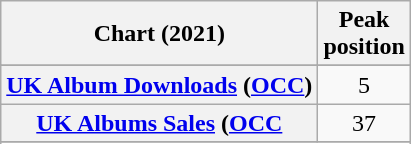<table class="wikitable sortable plainrowheaders" style="text-align:center;">
<tr>
<th scope="col">Chart (2021)</th>
<th scope="col">Peak<br>position</th>
</tr>
<tr>
</tr>
<tr>
<th scope="row"><a href='#'>UK Album Downloads</a> (<a href='#'>OCC</a>)</th>
<td>5</td>
</tr>
<tr>
<th scope="row"><a href='#'>UK Albums Sales</a> (<a href='#'>OCC</a></th>
<td>37</td>
</tr>
<tr>
</tr>
<tr>
</tr>
<tr>
</tr>
<tr>
</tr>
<tr>
</tr>
</table>
